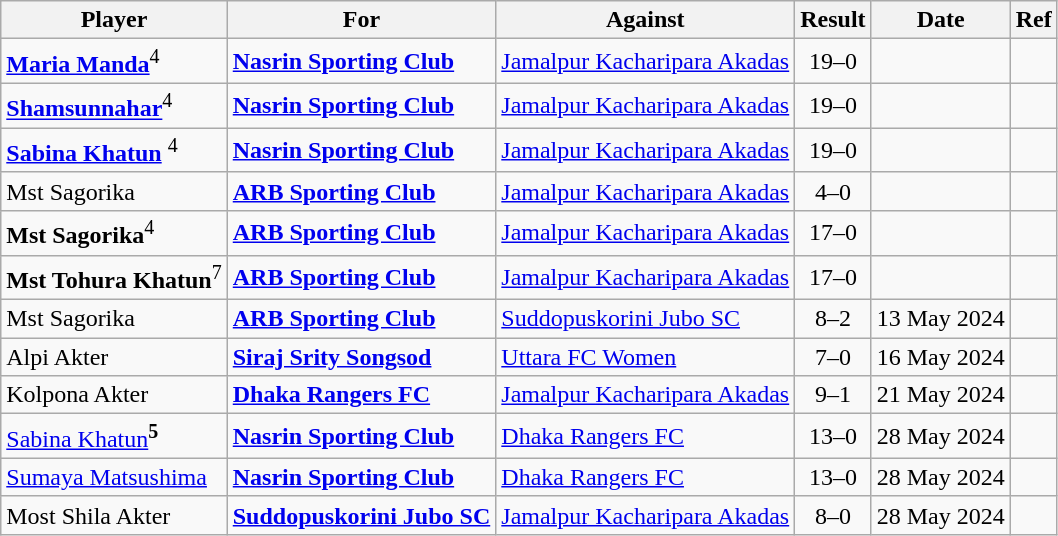<table class="wikitable">
<tr>
<th>Player</th>
<th>For</th>
<th>Against</th>
<th style="text-align:center">Result</th>
<th>Date</th>
<th>Ref</th>
</tr>
<tr>
<td> <strong><a href='#'>Maria Manda</a></strong><sup>4</sup></td>
<td><strong><a href='#'>Nasrin Sporting Club</a></strong></td>
<td><a href='#'>Jamalpur Kacharipara Akadas</a></td>
<td style="text-align:center;">19–0</td>
<td></td>
<td></td>
</tr>
<tr>
<td> <strong><a href='#'>Shamsunnahar</a></strong><sup>4</sup></td>
<td><strong><a href='#'>Nasrin Sporting Club</a></strong></td>
<td><a href='#'>Jamalpur Kacharipara Akadas</a></td>
<td style="text-align:center;">19–0</td>
<td></td>
<td></td>
</tr>
<tr>
<td> <strong><a href='#'>Sabina Khatun</a></strong> <sup>4</sup></td>
<td><strong><a href='#'>Nasrin Sporting Club</a></strong></td>
<td><a href='#'>Jamalpur Kacharipara Akadas</a></td>
<td style="text-align:center;">19–0</td>
<td></td>
<td></td>
</tr>
<tr>
<td> Mst Sagorika</td>
<td><strong><a href='#'>ARB Sporting Club</a></strong></td>
<td><a href='#'>Jamalpur Kacharipara Akadas</a></td>
<td style="text-align:center;">4–0</td>
<td></td>
<td></td>
</tr>
<tr>
<td> <strong>Mst Sagorika</strong><sup>4</sup></td>
<td><strong><a href='#'>ARB Sporting Club</a></strong></td>
<td><a href='#'>Jamalpur Kacharipara Akadas</a></td>
<td style="text-align:center;">17–0</td>
<td></td>
<td></td>
</tr>
<tr>
<td> <strong>Mst Tohura Khatun</strong><sup>7</sup></td>
<td><strong><a href='#'>ARB Sporting Club</a></strong></td>
<td><a href='#'>Jamalpur Kacharipara Akadas</a></td>
<td style="text-align:center;">17–0</td>
<td></td>
<td></td>
</tr>
<tr>
<td> Mst Sagorika</td>
<td><strong><a href='#'>ARB Sporting Club</a></strong></td>
<td><a href='#'>Suddopuskorini Jubo SC</a></td>
<td style="text-align:center;">8–2</td>
<td>13 May 2024</td>
<td></td>
</tr>
<tr>
<td> Alpi Akter</td>
<td><strong><a href='#'>Siraj Srity Songsod</a></strong></td>
<td><a href='#'>Uttara FC Women</a></td>
<td style="text-align:center;">7–0</td>
<td>16 May 2024</td>
<td></td>
</tr>
<tr>
<td> Kolpona Akter</td>
<td><strong><a href='#'>Dhaka Rangers FC</a></strong></td>
<td><a href='#'>Jamalpur Kacharipara Akadas</a></td>
<td style="text-align:center;">9–1</td>
<td>21 May 2024</td>
<td></td>
</tr>
<tr>
<td> <a href='#'>Sabina Khatun</a><strong><sup>5</sup></strong></td>
<td><strong><a href='#'>Nasrin Sporting Club</a></strong></td>
<td><a href='#'>Dhaka Rangers FC</a></td>
<td style="text-align:center;">13–0</td>
<td>28 May 2024</td>
<td></td>
</tr>
<tr>
<td> <a href='#'>Sumaya Matsushima</a></td>
<td><strong><a href='#'>Nasrin Sporting Club</a></strong></td>
<td><a href='#'>Dhaka Rangers FC</a></td>
<td style="text-align:center;">13–0</td>
<td>28 May 2024</td>
<td></td>
</tr>
<tr>
<td> Most Shila Akter</td>
<td><strong><a href='#'>Suddopuskorini Jubo SC</a></strong></td>
<td><a href='#'>Jamalpur Kacharipara Akadas</a></td>
<td style="text-align:center;">8–0</td>
<td>28 May 2024</td>
<td></td>
</tr>
</table>
